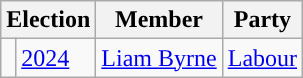<table class="wikitable">
<tr>
<th colspan="2">Election</th>
<th>Member</th>
<th>Party</th>
</tr>
<tr>
<td style="color:inherit;background-color: "></td>
<td><a href='#'>2024</a></td>
<td><a href='#'>Liam Byrne</a></td>
<td><a href='#'>Labour</a></td>
</tr>
</table>
